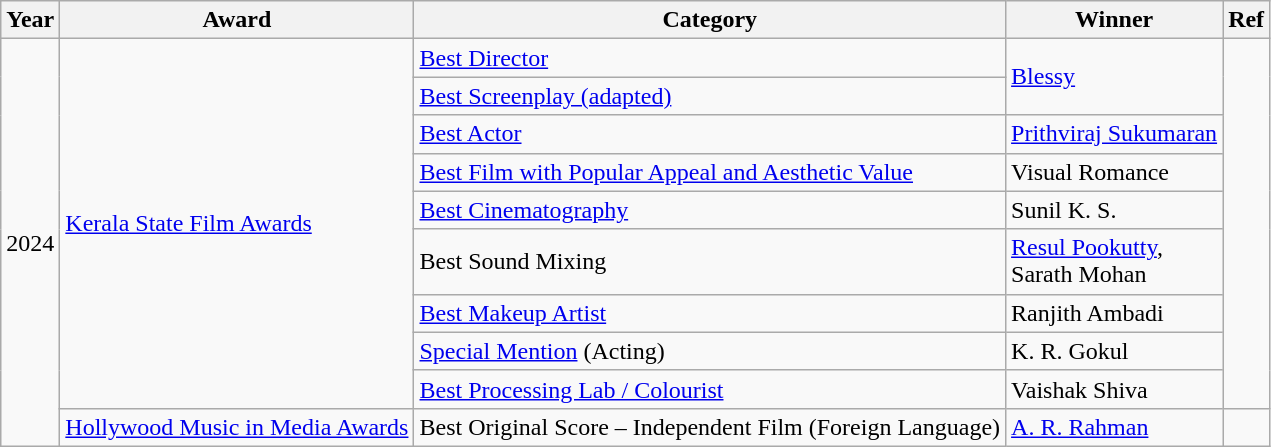<table class="wikitable">
<tr>
<th>Year</th>
<th>Award</th>
<th>Category</th>
<th>Winner</th>
<th>Ref</th>
</tr>
<tr>
<td rowspan="10">2024</td>
<td rowspan="9"><a href='#'>Kerala State Film Awards</a></td>
<td><a href='#'>Best Director</a></td>
<td rowspan=2><a href='#'>Blessy</a></td>
<td rowspan=9></td>
</tr>
<tr>
<td><a href='#'>Best Screenplay (adapted)</a></td>
</tr>
<tr>
<td><a href='#'>Best Actor</a></td>
<td><a href='#'>Prithviraj Sukumaran</a></td>
</tr>
<tr>
<td><a href='#'>Best Film with Popular Appeal and Aesthetic Value</a></td>
<td>Visual Romance</td>
</tr>
<tr>
<td><a href='#'>Best Cinematography</a></td>
<td>Sunil K. S.</td>
</tr>
<tr>
<td>Best Sound Mixing</td>
<td><a href='#'>Resul Pookutty</a>,<br>Sarath Mohan</td>
</tr>
<tr>
<td><a href='#'>Best Makeup Artist</a></td>
<td>Ranjith Ambadi</td>
</tr>
<tr>
<td><a href='#'>Special Mention</a> (Acting)</td>
<td>K. R. Gokul</td>
</tr>
<tr>
<td><a href='#'>Best Processing Lab / Colourist</a></td>
<td>Vaishak Shiva</td>
</tr>
<tr>
<td><a href='#'>Hollywood Music in Media Awards</a></td>
<td>Best Original Score – Independent Film (Foreign Language)</td>
<td><a href='#'>A. R. Rahman</a></td>
<td></td>
</tr>
</table>
